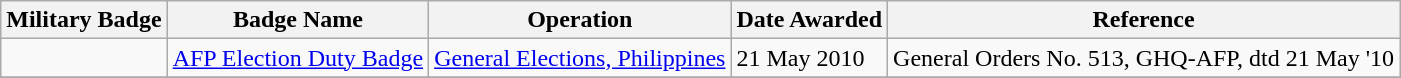<table class="wikitable">
<tr>
<th>Military Badge</th>
<th>Badge Name</th>
<th>Operation</th>
<th>Date Awarded</th>
<th>Reference</th>
</tr>
<tr>
<td></td>
<td><a href='#'>AFP Election Duty Badge</a></td>
<td><a href='#'>General Elections, Philippines</a></td>
<td>21 May 2010</td>
<td>General Orders No. 513, GHQ-AFP, dtd 21 May '10</td>
</tr>
<tr>
</tr>
</table>
